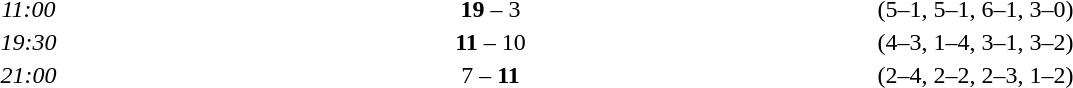<table style="text-align:center">
<tr>
<th width=100></th>
<th width=200></th>
<th width=100></th>
<th width=200></th>
</tr>
<tr>
<td><em>11:00</em></td>
<td align=right><strong></strong></td>
<td><strong>19</strong> – 3</td>
<td align=left></td>
<td>(5–1, 5–1, 6–1, 3–0)</td>
</tr>
<tr>
<td><em>19:30</em></td>
<td align=right><strong></strong></td>
<td><strong>11</strong> – 10</td>
<td align=left></td>
<td>(4–3, 1–4, 3–1, 3–2)</td>
</tr>
<tr>
<td><em>21:00</em></td>
<td align=right></td>
<td>7 – <strong>11</strong></td>
<td align=left><strong></strong></td>
<td>(2–4, 2–2, 2–3, 1–2)</td>
</tr>
</table>
